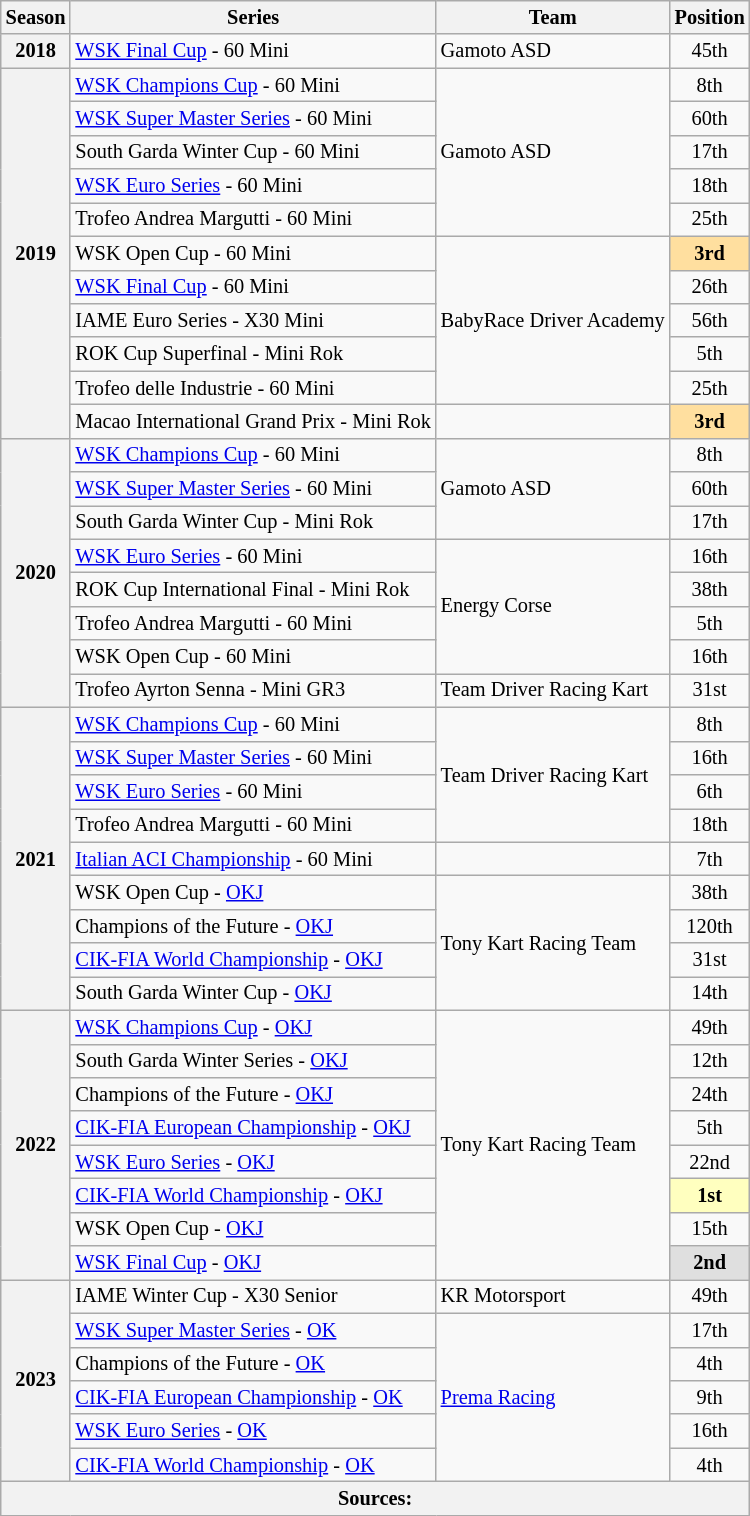<table class="wikitable" style="font-size: 85%; text-align:center">
<tr>
<th>Season</th>
<th>Series</th>
<th>Team</th>
<th>Position</th>
</tr>
<tr>
<th>2018</th>
<td align="left"><a href='#'>WSK Final Cup</a> - 60 Mini</td>
<td align="left">Gamoto ASD</td>
<td>45th</td>
</tr>
<tr>
<th rowspan="11">2019</th>
<td align="left"><a href='#'>WSK Champions Cup</a> - 60 Mini</td>
<td rowspan="5"  align="left">Gamoto ASD</td>
<td>8th</td>
</tr>
<tr>
<td align="left"><a href='#'>WSK Super Master Series</a> - 60 Mini</td>
<td>60th</td>
</tr>
<tr>
<td align="left">South Garda Winter Cup - 60 Mini</td>
<td>17th</td>
</tr>
<tr>
<td align="left"><a href='#'>WSK Euro Series</a> - 60 Mini</td>
<td>18th</td>
</tr>
<tr>
<td align="left">Trofeo Andrea Margutti - 60 Mini</td>
<td>25th</td>
</tr>
<tr>
<td align="left">WSK Open Cup - 60 Mini</td>
<td rowspan="5" align="left">BabyRace Driver Academy</td>
<td style="background:#FFDF9F"><strong>3rd</strong></td>
</tr>
<tr>
<td align="left"><a href='#'>WSK Final Cup</a> - 60 Mini</td>
<td>26th</td>
</tr>
<tr>
<td align="left">IAME Euro Series - X30 Mini</td>
<td>56th</td>
</tr>
<tr>
<td align="left">ROK Cup Superfinal - Mini Rok</td>
<td>5th</td>
</tr>
<tr>
<td align="left">Trofeo delle Industrie - 60 Mini</td>
<td>25th</td>
</tr>
<tr>
<td align="left">Macao International Grand Prix - Mini Rok</td>
<td></td>
<td style="background:#FFDF9F"><strong>3rd</strong></td>
</tr>
<tr>
<th rowspan="8">2020</th>
<td align="left"><a href='#'>WSK Champions Cup</a> - 60 Mini</td>
<td rowspan="3"  align="left">Gamoto ASD</td>
<td>8th</td>
</tr>
<tr>
<td align="left"><a href='#'>WSK Super Master Series</a> - 60 Mini</td>
<td>60th</td>
</tr>
<tr>
<td align="left">South Garda Winter Cup - Mini Rok</td>
<td>17th</td>
</tr>
<tr>
<td align="left"><a href='#'>WSK Euro Series</a> - 60 Mini</td>
<td rowspan="4"  align="left">Energy Corse</td>
<td>16th</td>
</tr>
<tr>
<td align="left">ROK Cup International Final - Mini Rok</td>
<td>38th</td>
</tr>
<tr>
<td align="left">Trofeo Andrea Margutti - 60 Mini</td>
<td>5th</td>
</tr>
<tr>
<td align="left">WSK Open Cup - 60 Mini</td>
<td>16th</td>
</tr>
<tr>
<td align="left">Trofeo Ayrton Senna - Mini GR3</td>
<td align="left">Team Driver Racing Kart</td>
<td>31st</td>
</tr>
<tr>
<th rowspan="9">2021</th>
<td align="left"><a href='#'>WSK Champions Cup</a> - 60 Mini</td>
<td rowspan="4"  align="left">Team Driver Racing Kart</td>
<td>8th</td>
</tr>
<tr>
<td align="left"><a href='#'>WSK Super Master Series</a> - 60 Mini</td>
<td>16th</td>
</tr>
<tr>
<td align="left"><a href='#'>WSK Euro Series</a> - 60 Mini</td>
<td>6th</td>
</tr>
<tr>
<td align="left">Trofeo Andrea Margutti - 60 Mini</td>
<td>18th</td>
</tr>
<tr>
<td align="left"><a href='#'>Italian ACI Championship</a> - 60 Mini</td>
<td></td>
<td>7th</td>
</tr>
<tr>
<td align="left">WSK Open Cup - <a href='#'>OKJ</a></td>
<td rowspan="4"  align="left">Tony Kart Racing Team</td>
<td>38th</td>
</tr>
<tr>
<td align="left">Champions of the Future - <a href='#'>OKJ</a></td>
<td>120th</td>
</tr>
<tr>
<td align="left"><a href='#'>CIK-FIA World Championship</a> - <a href='#'>OKJ</a></td>
<td>31st</td>
</tr>
<tr>
<td align="left">South Garda Winter Cup - <a href='#'>OKJ</a></td>
<td>14th</td>
</tr>
<tr>
<th rowspan="8">2022</th>
<td align="left"><a href='#'>WSK Champions Cup</a> - <a href='#'>OKJ</a></td>
<td rowspan="8"  align="left">Tony Kart Racing Team</td>
<td>49th</td>
</tr>
<tr>
<td align="left">South Garda Winter Series - <a href='#'>OKJ</a></td>
<td>12th</td>
</tr>
<tr>
<td align="left">Champions of the Future - <a href='#'>OKJ</a></td>
<td>24th</td>
</tr>
<tr>
<td align="left"><a href='#'>CIK-FIA European Championship</a> - <a href='#'>OKJ</a></td>
<td>5th</td>
</tr>
<tr>
<td align="left"><a href='#'>WSK Euro Series</a> - <a href='#'>OKJ</a></td>
<td>22nd</td>
</tr>
<tr>
<td align="left"><a href='#'>CIK-FIA World Championship</a> - <a href='#'>OKJ</a></td>
<td style="background:#FFFFBF;"><strong>1st</strong></td>
</tr>
<tr>
<td align="left">WSK Open Cup - <a href='#'>OKJ</a></td>
<td>15th</td>
</tr>
<tr>
<td align="left"><a href='#'>WSK Final Cup</a> - <a href='#'>OKJ</a></td>
<td style="background:#DFDFDF;"><strong>2nd</strong></td>
</tr>
<tr>
<th rowspan="6">2023</th>
<td align="left">IAME Winter Cup - X30 Senior</td>
<td align="left">KR Motorsport</td>
<td>49th</td>
</tr>
<tr>
<td align="left"><a href='#'>WSK Super Master Series</a> - <a href='#'>OK</a></td>
<td rowspan="5"  align="left"><a href='#'>Prema Racing</a></td>
<td>17th</td>
</tr>
<tr>
<td align="left">Champions of the Future - <a href='#'>OK</a></td>
<td>4th</td>
</tr>
<tr>
<td align="left"><a href='#'>CIK-FIA European Championship</a> - <a href='#'>OK</a></td>
<td>9th</td>
</tr>
<tr>
<td align="left"><a href='#'>WSK Euro Series</a> - <a href='#'>OK</a></td>
<td>16th</td>
</tr>
<tr>
<td align="left"><a href='#'>CIK-FIA World Championship</a> - <a href='#'>OK</a></td>
<td>4th</td>
</tr>
<tr>
<th colspan="4">Sources:</th>
</tr>
</table>
